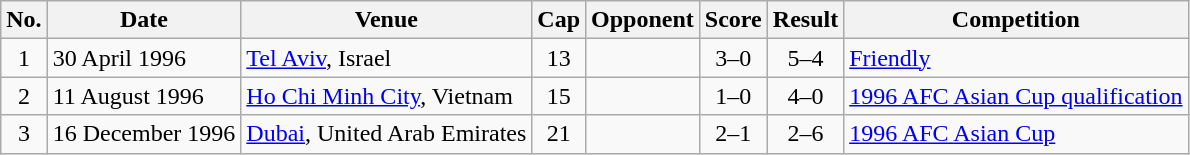<table class="wikitable sortable">
<tr>
<th>No.</th>
<th>Date</th>
<th>Venue</th>
<th>Cap</th>
<th>Opponent</th>
<th>Score</th>
<th>Result</th>
<th>Competition</th>
</tr>
<tr>
<td align="center">1</td>
<td>30 April 1996</td>
<td><a href='#'>Tel Aviv</a>, Israel</td>
<td align="center">13</td>
<td></td>
<td align="center">3–0</td>
<td align="center">5–4</td>
<td><a href='#'>Friendly</a></td>
</tr>
<tr>
<td align="center">2</td>
<td>11 August 1996</td>
<td><a href='#'>Ho Chi Minh City</a>, Vietnam</td>
<td align="center">15</td>
<td></td>
<td align="center">1–0</td>
<td align="center">4–0</td>
<td><a href='#'>1996 AFC Asian Cup qualification</a></td>
</tr>
<tr>
<td align="center">3</td>
<td>16 December 1996</td>
<td><a href='#'>Dubai</a>, United Arab Emirates</td>
<td align="center">21</td>
<td></td>
<td align="center">2–1</td>
<td align="center">2–6</td>
<td><a href='#'>1996 AFC Asian Cup</a></td>
</tr>
</table>
